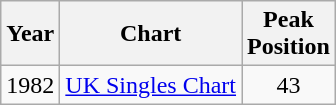<table class="wikitable">
<tr>
<th>Year</th>
<th>Chart</th>
<th>Peak<br>Position</th>
</tr>
<tr>
<td>1982</td>
<td><a href='#'>UK Singles Chart</a></td>
<td align="center">43</td>
</tr>
</table>
